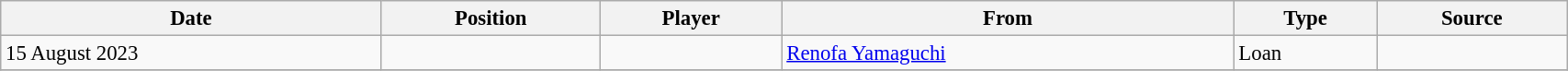<table class="wikitable sortable" style="width:90%; text-align:center; font-size:95%; text-align:left;">
<tr>
<th>Date</th>
<th>Position</th>
<th>Player</th>
<th>From</th>
<th>Type</th>
<th>Source</th>
</tr>
<tr>
<td>15 August 2023</td>
<td></td>
<td></td>
<td> <a href='#'>Renofa Yamaguchi</a></td>
<td>Loan</td>
<td></td>
</tr>
<tr>
</tr>
</table>
